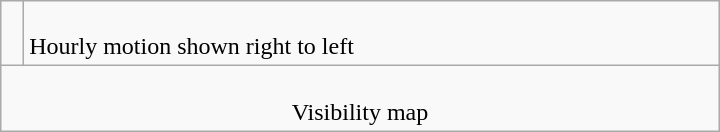<table class=wikitable width=480>
<tr>
<td></td>
<td><br>Hourly motion shown right to left</td>
</tr>
<tr align=center>
<td colspan=2><br>Visibility map</td>
</tr>
</table>
